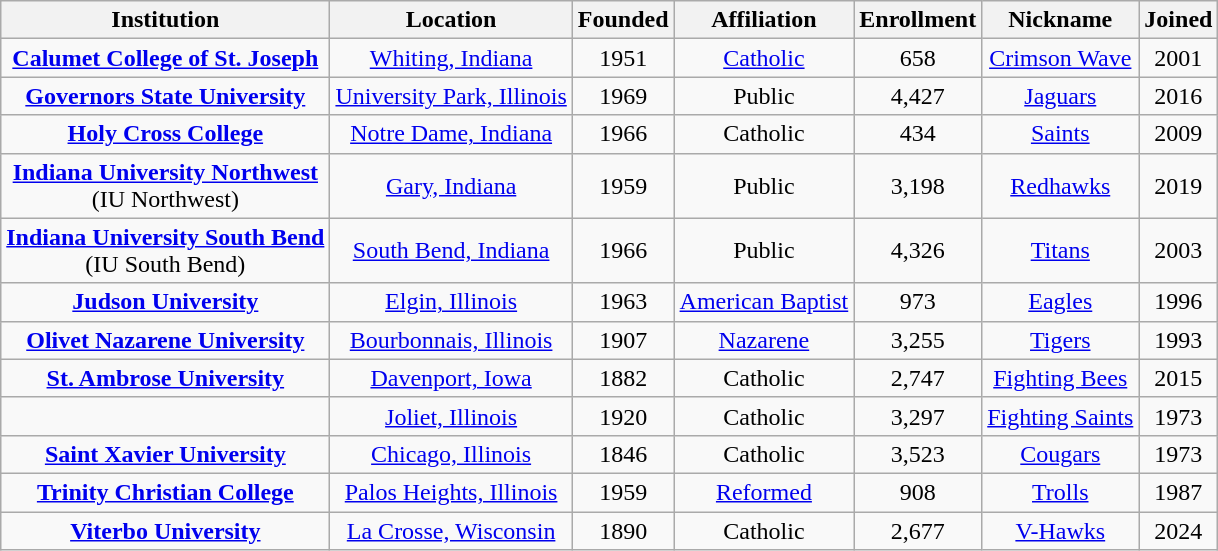<table class="wikitable sortable" style="text-align:center">
<tr>
<th>Institution</th>
<th>Location</th>
<th>Founded</th>
<th>Affiliation</th>
<th>Enrollment</th>
<th>Nickname</th>
<th>Joined</th>
</tr>
<tr>
<td><strong><a href='#'>Calumet College of St. Joseph</a></strong></td>
<td><a href='#'>Whiting, Indiana</a></td>
<td>1951</td>
<td><a href='#'>Catholic</a><br></td>
<td>658</td>
<td><a href='#'>Crimson Wave</a></td>
<td>2001</td>
</tr>
<tr>
<td><strong><a href='#'>Governors State University</a></strong></td>
<td><a href='#'>University Park, Illinois</a></td>
<td>1969</td>
<td>Public</td>
<td>4,427</td>
<td><a href='#'>Jaguars</a></td>
<td>2016</td>
</tr>
<tr>
<td><strong><a href='#'>Holy Cross College</a></strong></td>
<td><a href='#'>Notre Dame, Indiana</a></td>
<td>1966</td>
<td>Catholic<br></td>
<td>434</td>
<td><a href='#'>Saints</a></td>
<td>2009</td>
</tr>
<tr>
<td><strong><a href='#'>Indiana University Northwest</a></strong><br>(IU Northwest)</td>
<td><a href='#'>Gary, Indiana</a></td>
<td>1959</td>
<td>Public</td>
<td>3,198</td>
<td><a href='#'>Redhawks</a></td>
<td>2019</td>
</tr>
<tr>
<td><strong><a href='#'>Indiana University South Bend</a></strong><br>(IU South Bend)</td>
<td><a href='#'>South Bend, Indiana</a></td>
<td>1966</td>
<td>Public</td>
<td>4,326</td>
<td><a href='#'>Titans</a></td>
<td>2003</td>
</tr>
<tr>
<td><strong><a href='#'>Judson University</a></strong></td>
<td><a href='#'>Elgin, Illinois</a></td>
<td>1963</td>
<td><a href='#'>American Baptist</a></td>
<td>973</td>
<td><a href='#'>Eagles</a></td>
<td>1996</td>
</tr>
<tr>
<td><strong><a href='#'>Olivet Nazarene University</a></strong></td>
<td><a href='#'>Bourbonnais, Illinois</a></td>
<td>1907</td>
<td><a href='#'>Nazarene</a></td>
<td>3,255</td>
<td><a href='#'>Tigers</a></td>
<td>1993</td>
</tr>
<tr>
<td><strong><a href='#'>St. Ambrose University</a></strong></td>
<td><a href='#'>Davenport, Iowa</a></td>
<td>1882</td>
<td>Catholic<br></td>
<td>2,747</td>
<td><a href='#'>Fighting Bees</a></td>
<td>2015</td>
</tr>
<tr>
<td></td>
<td><a href='#'>Joliet, Illinois</a></td>
<td>1920</td>
<td>Catholic<br></td>
<td>3,297</td>
<td><a href='#'>Fighting Saints</a></td>
<td>1973</td>
</tr>
<tr>
<td><strong><a href='#'>Saint Xavier University</a></strong></td>
<td><a href='#'>Chicago, Illinois</a></td>
<td>1846</td>
<td>Catholic<br></td>
<td>3,523</td>
<td><a href='#'>Cougars</a></td>
<td>1973</td>
</tr>
<tr>
<td><strong><a href='#'>Trinity Christian College</a></strong></td>
<td><a href='#'>Palos Heights, Illinois</a></td>
<td>1959</td>
<td><a href='#'>Reformed</a></td>
<td>908</td>
<td><a href='#'>Trolls</a></td>
<td>1987</td>
</tr>
<tr>
<td><strong><a href='#'>Viterbo University</a></strong></td>
<td><a href='#'>La Crosse, Wisconsin</a></td>
<td>1890</td>
<td>Catholic<br></td>
<td>2,677</td>
<td><a href='#'>V-Hawks</a></td>
<td>2024</td>
</tr>
</table>
